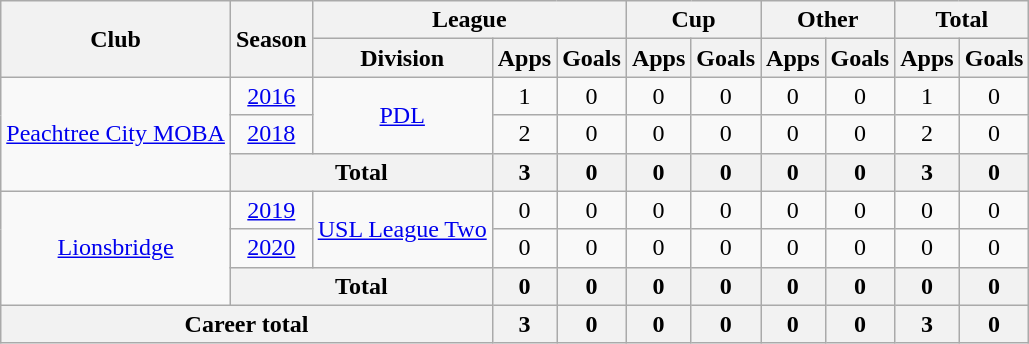<table class="wikitable" style="text-align: center">
<tr>
<th rowspan="2">Club</th>
<th rowspan="2">Season</th>
<th colspan="3">League</th>
<th colspan="2">Cup</th>
<th colspan="2">Other</th>
<th colspan="2">Total</th>
</tr>
<tr>
<th>Division</th>
<th>Apps</th>
<th>Goals</th>
<th>Apps</th>
<th>Goals</th>
<th>Apps</th>
<th>Goals</th>
<th>Apps</th>
<th>Goals</th>
</tr>
<tr>
<td rowspan="3"><a href='#'>Peachtree City MOBA</a></td>
<td><a href='#'>2016</a></td>
<td rowspan="2"><a href='#'>PDL</a></td>
<td>1</td>
<td>0</td>
<td>0</td>
<td>0</td>
<td>0</td>
<td>0</td>
<td>1</td>
<td>0</td>
</tr>
<tr>
<td><a href='#'>2018</a></td>
<td>2</td>
<td>0</td>
<td>0</td>
<td>0</td>
<td>0</td>
<td>0</td>
<td>2</td>
<td>0</td>
</tr>
<tr>
<th colspan="2"><strong>Total</strong></th>
<th>3</th>
<th>0</th>
<th>0</th>
<th>0</th>
<th>0</th>
<th>0</th>
<th>3</th>
<th>0</th>
</tr>
<tr>
<td rowspan="3"><a href='#'>Lionsbridge</a></td>
<td><a href='#'>2019</a></td>
<td rowspan="2"><a href='#'>USL League Two</a></td>
<td>0</td>
<td>0</td>
<td>0</td>
<td>0</td>
<td>0</td>
<td>0</td>
<td>0</td>
<td>0</td>
</tr>
<tr>
<td><a href='#'>2020</a></td>
<td>0</td>
<td>0</td>
<td>0</td>
<td>0</td>
<td>0</td>
<td>0</td>
<td>0</td>
<td>0</td>
</tr>
<tr>
<th colspan="2"><strong>Total</strong></th>
<th>0</th>
<th>0</th>
<th>0</th>
<th>0</th>
<th>0</th>
<th>0</th>
<th>0</th>
<th>0</th>
</tr>
<tr>
<th colspan="3"><strong>Career total</strong></th>
<th>3</th>
<th>0</th>
<th>0</th>
<th>0</th>
<th>0</th>
<th>0</th>
<th>3</th>
<th>0</th>
</tr>
</table>
